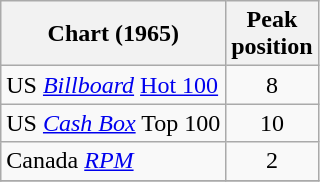<table class="wikitable">
<tr>
<th>Chart (1965)</th>
<th>Peak<br>position</th>
</tr>
<tr>
<td>US <em><a href='#'>Billboard</a></em> <a href='#'>Hot 100</a></td>
<td style="text-align:center;">8</td>
</tr>
<tr>
<td>US <a href='#'><em>Cash Box</em></a> Top 100</td>
<td align="center">10</td>
</tr>
<tr>
<td>Canada <em><a href='#'>RPM</a></em> </td>
<td style="text-align:center;">2</td>
</tr>
<tr>
</tr>
</table>
